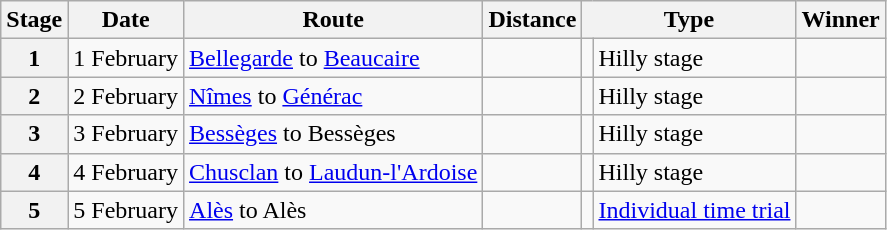<table class="wikitable">
<tr>
<th scope="col">Stage</th>
<th scope="col">Date</th>
<th scope="col">Route</th>
<th scope="col">Distance</th>
<th colspan="2" scope="col">Type</th>
<th scope="col">Winner</th>
</tr>
<tr>
<th scope="row">1</th>
<td>1 February</td>
<td><a href='#'>Bellegarde</a> to <a href='#'>Beaucaire</a></td>
<td style="text-align:center;"></td>
<td></td>
<td>Hilly stage</td>
<td></td>
</tr>
<tr>
<th scope="row">2</th>
<td>2 February</td>
<td><a href='#'>Nîmes</a> to <a href='#'>Générac</a></td>
<td style="text-align:center;"></td>
<td></td>
<td>Hilly stage</td>
<td></td>
</tr>
<tr>
<th scope="row">3</th>
<td>3 February</td>
<td><a href='#'>Bessèges</a> to Bessèges</td>
<td style="text-align:center;"></td>
<td></td>
<td>Hilly stage</td>
<td></td>
</tr>
<tr>
<th scope="row">4</th>
<td>4 February</td>
<td><a href='#'>Chusclan</a> to <a href='#'>Laudun-l'Ardoise</a></td>
<td style="text-align:center;"></td>
<td></td>
<td>Hilly stage</td>
<td></td>
</tr>
<tr>
<th scope="row">5</th>
<td>5 February</td>
<td><a href='#'>Alès</a> to Alès</td>
<td style="text-align:center;"></td>
<td></td>
<td><a href='#'>Individual time trial</a></td>
<td></td>
</tr>
</table>
